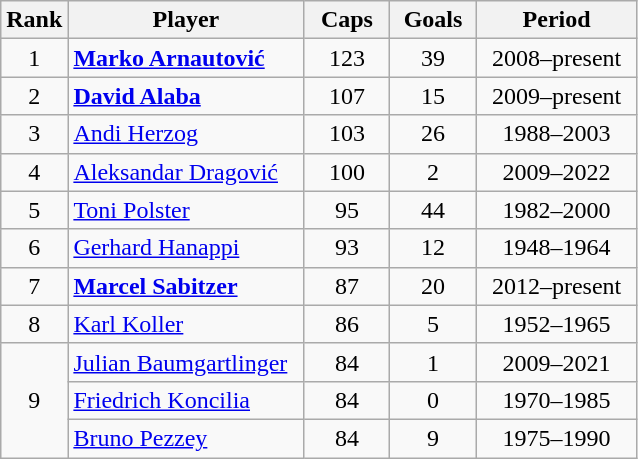<table class="wikitable sortable nowrap" style="text-align: center;">
<tr>
<th width=20px>Rank</th>
<th width=150px>Player</th>
<th width=50px>Caps</th>
<th width=50px>Goals</th>
<th width=100px>Period</th>
</tr>
<tr>
<td>1</td>
<td align="left"><strong><a href='#'>Marko Arnautović</a></strong></td>
<td>123</td>
<td>39</td>
<td>2008–present</td>
</tr>
<tr>
<td>2</td>
<td align="left"><strong><a href='#'>David Alaba</a></strong></td>
<td>107</td>
<td>15</td>
<td>2009–present</td>
</tr>
<tr>
<td>3</td>
<td align="left"><a href='#'>Andi Herzog</a></td>
<td>103</td>
<td>26</td>
<td>1988–2003</td>
</tr>
<tr>
<td>4</td>
<td align="left"><a href='#'>Aleksandar Dragović</a></td>
<td>100</td>
<td>2</td>
<td>2009–2022</td>
</tr>
<tr>
<td>5</td>
<td align="left"><a href='#'>Toni Polster</a></td>
<td>95</td>
<td>44</td>
<td>1982–2000</td>
</tr>
<tr>
<td>6</td>
<td align="left"><a href='#'>Gerhard Hanappi</a></td>
<td>93</td>
<td>12</td>
<td>1948–1964</td>
</tr>
<tr>
<td>7</td>
<td align="left"><strong><a href='#'>Marcel Sabitzer</a></strong></td>
<td>87</td>
<td>20</td>
<td>2012–present</td>
</tr>
<tr>
<td>8</td>
<td align="left"><a href='#'>Karl Koller</a></td>
<td>86</td>
<td>5</td>
<td>1952–1965</td>
</tr>
<tr>
<td rowspan="3">9</td>
<td align="left"><a href='#'>Julian Baumgartlinger</a></td>
<td>84</td>
<td>1</td>
<td>2009–2021</td>
</tr>
<tr>
<td align="left"><a href='#'>Friedrich Koncilia</a></td>
<td>84</td>
<td>0</td>
<td>1970–1985</td>
</tr>
<tr>
<td align="left"><a href='#'>Bruno Pezzey</a></td>
<td>84</td>
<td>9</td>
<td>1975–1990</td>
</tr>
</table>
